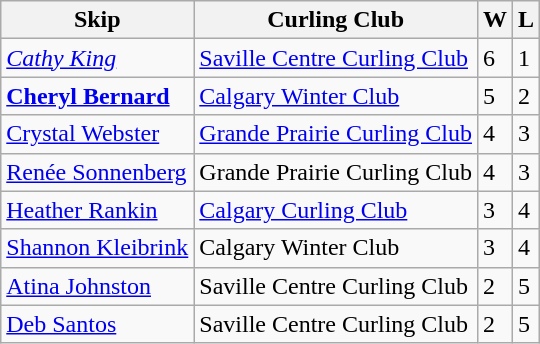<table class="wikitable">
<tr>
<th>Skip</th>
<th>Curling Club</th>
<th>W</th>
<th>L</th>
</tr>
<tr>
<td><em><a href='#'>Cathy King</a></em></td>
<td><a href='#'>Saville Centre Curling Club</a></td>
<td>6</td>
<td>1</td>
</tr>
<tr>
<td><strong><a href='#'>Cheryl Bernard</a></strong></td>
<td><a href='#'>Calgary Winter Club</a></td>
<td>5</td>
<td>2</td>
</tr>
<tr>
<td><a href='#'>Crystal Webster</a></td>
<td><a href='#'>Grande Prairie Curling Club</a></td>
<td>4</td>
<td>3</td>
</tr>
<tr>
<td><a href='#'>Renée Sonnenberg</a></td>
<td>Grande Prairie Curling Club</td>
<td>4</td>
<td>3</td>
</tr>
<tr>
<td><a href='#'>Heather Rankin</a></td>
<td><a href='#'>Calgary Curling Club</a></td>
<td>3</td>
<td>4</td>
</tr>
<tr>
<td><a href='#'>Shannon Kleibrink</a></td>
<td>Calgary Winter Club</td>
<td>3</td>
<td>4</td>
</tr>
<tr>
<td><a href='#'>Atina Johnston</a></td>
<td>Saville Centre Curling Club</td>
<td>2</td>
<td>5</td>
</tr>
<tr>
<td><a href='#'>Deb Santos</a></td>
<td>Saville Centre Curling Club</td>
<td>2</td>
<td>5</td>
</tr>
</table>
